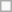<table class=wikitable>
<tr>
<td> </td>
</tr>
</table>
